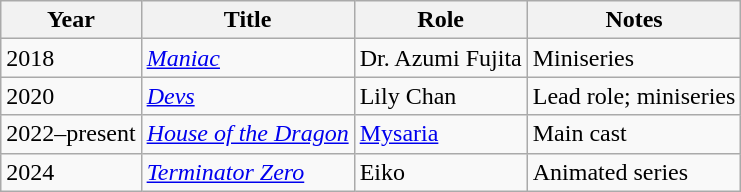<table class="wikitable">
<tr>
<th>Year</th>
<th>Title</th>
<th>Role</th>
<th>Notes</th>
</tr>
<tr>
<td>2018</td>
<td><em><a href='#'>Maniac</a></em></td>
<td>Dr. Azumi Fujita</td>
<td>Miniseries</td>
</tr>
<tr>
<td>2020</td>
<td><em><a href='#'>Devs</a></em></td>
<td>Lily Chan</td>
<td>Lead role; miniseries</td>
</tr>
<tr>
<td>2022–present</td>
<td><em><a href='#'>House of the Dragon</a></em></td>
<td><a href='#'>Mysaria</a></td>
<td>Main cast</td>
</tr>
<tr>
<td>2024</td>
<td><em><a href='#'>Terminator Zero</a></em></td>
<td>Eiko</td>
<td>Animated series</td>
</tr>
</table>
